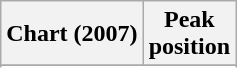<table class="wikitable sortable">
<tr>
<th align="left">Chart (2007)</th>
<th align="center">Peak<br>position</th>
</tr>
<tr>
</tr>
<tr>
</tr>
<tr>
</tr>
<tr>
</tr>
</table>
